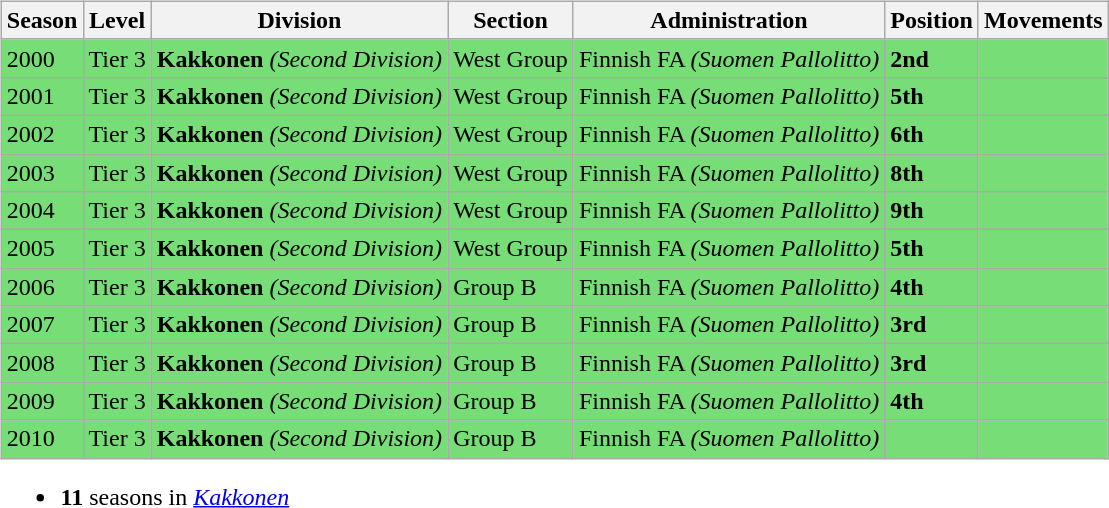<table>
<tr>
<td valign="top" width=0%><br><table class="wikitable">
<tr style="background:#f0f6fa;">
<th><strong>Season</strong></th>
<th><strong>Level</strong></th>
<th><strong>Division</strong></th>
<th><strong>Section</strong></th>
<th><strong>Administration</strong></th>
<th><strong>Position</strong></th>
<th><strong>Movements</strong></th>
</tr>
<tr>
<td style="background:#77DD77;">2000</td>
<td style="background:#77DD77;">Tier 3</td>
<td style="background:#77DD77;"><strong>Kakkonen</strong> <em>(Second Division)</em></td>
<td style="background:#77DD77;">West Group</td>
<td style="background:#77DD77;">Finnish FA <em>(Suomen Pallolitto)</em></td>
<td style="background:#77DD77;"><strong>2nd</strong></td>
<td style="background:#77DD77;"></td>
</tr>
<tr>
<td style="background:#77DD77;">2001</td>
<td style="background:#77DD77;">Tier 3</td>
<td style="background:#77DD77;"><strong>Kakkonen</strong> <em>(Second Division)</em></td>
<td style="background:#77DD77;">West Group</td>
<td style="background:#77DD77;">Finnish FA <em>(Suomen Pallolitto)</em></td>
<td style="background:#77DD77;"><strong>5th</strong></td>
<td style="background:#77DD77;"></td>
</tr>
<tr>
<td style="background:#77DD77;">2002</td>
<td style="background:#77DD77;">Tier 3</td>
<td style="background:#77DD77;"><strong>Kakkonen</strong> <em>(Second Division)</em></td>
<td style="background:#77DD77;">West Group</td>
<td style="background:#77DD77;">Finnish FA <em>(Suomen Pallolitto)</em></td>
<td style="background:#77DD77;"><strong>6th</strong></td>
<td style="background:#77DD77;"></td>
</tr>
<tr>
<td style="background:#77DD77;">2003</td>
<td style="background:#77DD77;">Tier 3</td>
<td style="background:#77DD77;"><strong>Kakkonen</strong> <em>(Second Division)</em></td>
<td style="background:#77DD77;">West Group</td>
<td style="background:#77DD77;">Finnish FA <em>(Suomen Pallolitto)</em></td>
<td style="background:#77DD77;"><strong>8th</strong></td>
<td style="background:#77DD77;"></td>
</tr>
<tr>
<td style="background:#77DD77;">2004</td>
<td style="background:#77DD77;">Tier 3</td>
<td style="background:#77DD77;"><strong>Kakkonen</strong> <em>(Second Division)</em></td>
<td style="background:#77DD77;">West Group</td>
<td style="background:#77DD77;">Finnish FA <em>(Suomen Pallolitto)</em></td>
<td style="background:#77DD77;"><strong>9th</strong></td>
<td style="background:#77DD77;"></td>
</tr>
<tr>
<td style="background:#77DD77;">2005</td>
<td style="background:#77DD77;">Tier 3</td>
<td style="background:#77DD77;"><strong>Kakkonen</strong> <em>(Second Division)</em></td>
<td style="background:#77DD77;">West Group</td>
<td style="background:#77DD77;">Finnish FA <em>(Suomen Pallolitto)</em></td>
<td style="background:#77DD77;"><strong>5th</strong></td>
<td style="background:#77DD77;"></td>
</tr>
<tr>
<td style="background:#77DD77;">2006</td>
<td style="background:#77DD77;">Tier 3</td>
<td style="background:#77DD77;"><strong>Kakkonen</strong> <em>(Second Division)</em></td>
<td style="background:#77DD77;">Group B</td>
<td style="background:#77DD77;">Finnish FA <em>(Suomen Pallolitto)</em></td>
<td style="background:#77DD77;"><strong>4th</strong></td>
<td style="background:#77DD77;"></td>
</tr>
<tr>
<td style="background:#77DD77;">2007</td>
<td style="background:#77DD77;">Tier 3</td>
<td style="background:#77DD77;"><strong>Kakkonen</strong> <em>(Second Division)</em></td>
<td style="background:#77DD77;">Group B</td>
<td style="background:#77DD77;">Finnish FA <em>(Suomen Pallolitto)</em></td>
<td style="background:#77DD77;"><strong>3rd</strong></td>
<td style="background:#77DD77;"></td>
</tr>
<tr>
<td style="background:#77DD77;">2008</td>
<td style="background:#77DD77;">Tier 3</td>
<td style="background:#77DD77;"><strong>Kakkonen</strong> <em>(Second Division)</em></td>
<td style="background:#77DD77;">Group B</td>
<td style="background:#77DD77;">Finnish FA <em>(Suomen Pallolitto)</em></td>
<td style="background:#77DD77;"><strong>3rd</strong></td>
<td style="background:#77DD77;"></td>
</tr>
<tr>
<td style="background:#77DD77;">2009</td>
<td style="background:#77DD77;">Tier 3</td>
<td style="background:#77DD77;"><strong>Kakkonen</strong> <em>(Second Division)</em></td>
<td style="background:#77DD77;">Group B</td>
<td style="background:#77DD77;">Finnish FA <em>(Suomen Pallolitto)</em></td>
<td style="background:#77DD77;"><strong>4th</strong></td>
<td style="background:#77DD77;"></td>
</tr>
<tr>
<td style="background:#77DD77;">2010</td>
<td style="background:#77DD77;">Tier 3</td>
<td style="background:#77DD77;"><strong>Kakkonen</strong> <em>(Second Division)</em></td>
<td style="background:#77DD77;">Group B</td>
<td style="background:#77DD77;">Finnish FA <em>(Suomen Pallolitto)</em></td>
<td style="background:#77DD77;"></td>
<td style="background:#77DD77;"></td>
</tr>
</table>
<ul><li><strong>11</strong> seasons in <em><a href='#'>Kakkonen</a></em></li></ul></td>
</tr>
</table>
